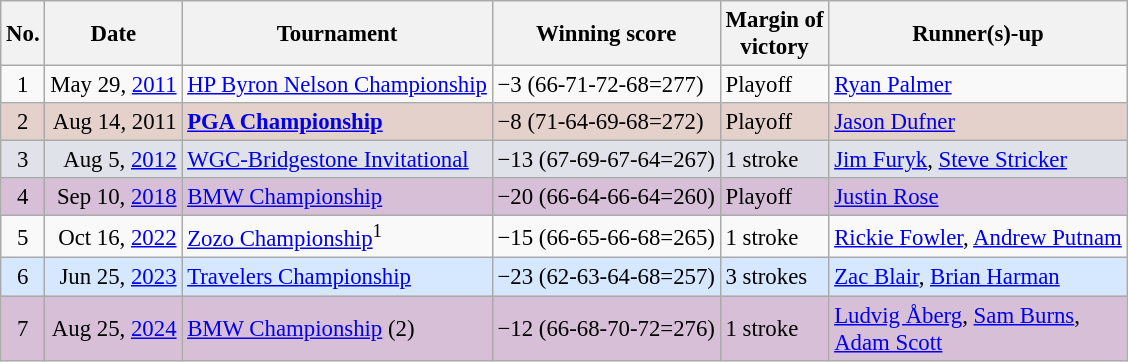<table class="wikitable" style="font-size:95%;">
<tr>
<th>No.</th>
<th>Date</th>
<th>Tournament</th>
<th>Winning score</th>
<th>Margin of<br>victory</th>
<th>Runner(s)-up</th>
</tr>
<tr>
<td align=center>1</td>
<td align=right>May 29, <a href='#'>2011</a></td>
<td><a href='#'>HP Byron Nelson Championship</a></td>
<td>−3 (66-71-72-68=277)</td>
<td>Playoff</td>
<td> <a href='#'>Ryan Palmer</a></td>
</tr>
<tr style="background:#e5d1cb;">
<td align=center>2</td>
<td align=right>Aug 14, 2011</td>
<td><strong><a href='#'>PGA Championship</a></strong></td>
<td>−8 (71-64-69-68=272)</td>
<td>Playoff</td>
<td> <a href='#'>Jason Dufner</a></td>
</tr>
<tr style="background:#dfe2e9;">
<td align=center>3</td>
<td align=right>Aug 5, <a href='#'>2012</a></td>
<td><a href='#'>WGC-Bridgestone Invitational</a></td>
<td>−13 (67-69-67-64=267)</td>
<td>1 stroke</td>
<td> <a href='#'>Jim Furyk</a>,  <a href='#'>Steve Stricker</a></td>
</tr>
<tr style="background:thistle;">
<td align=center>4</td>
<td align=right>Sep 10, <a href='#'>2018</a></td>
<td><a href='#'>BMW Championship</a></td>
<td>−20 (66-64-66-64=260)</td>
<td>Playoff</td>
<td> <a href='#'>Justin Rose</a></td>
</tr>
<tr>
<td align=center>5</td>
<td align=right>Oct 16, <a href='#'>2022</a></td>
<td><a href='#'>Zozo Championship</a><sup>1</sup></td>
<td>−15 (66-65-66-68=265)</td>
<td>1 stroke</td>
<td> <a href='#'>Rickie Fowler</a>,  <a href='#'>Andrew Putnam</a></td>
</tr>
<tr style="background:#D6E8FF;">
<td align=center>6</td>
<td align=right>Jun 25, <a href='#'>2023</a></td>
<td><a href='#'>Travelers Championship</a></td>
<td>−23 (62-63-64-68=257)</td>
<td>3 strokes</td>
<td> <a href='#'>Zac Blair</a>,  <a href='#'>Brian Harman</a></td>
</tr>
<tr style="background:thistle;">
<td align=center>7</td>
<td align=right>Aug 25, <a href='#'>2024</a></td>
<td><a href='#'>BMW Championship</a> (2)</td>
<td>−12 (66-68-70-72=276)</td>
<td>1 stroke</td>
<td> <a href='#'>Ludvig Åberg</a>,  <a href='#'>Sam Burns</a>,<br>  <a href='#'>Adam Scott</a></td>
</tr>
</table>
